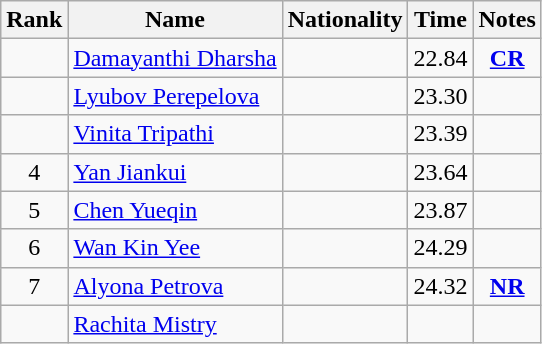<table class="wikitable sortable" style="text-align:center">
<tr>
<th>Rank</th>
<th>Name</th>
<th>Nationality</th>
<th>Time</th>
<th>Notes</th>
</tr>
<tr>
<td></td>
<td align=left><a href='#'>Damayanthi Dharsha</a></td>
<td align=left></td>
<td>22.84</td>
<td><strong><a href='#'>CR</a></strong></td>
</tr>
<tr>
<td></td>
<td align=left><a href='#'>Lyubov Perepelova</a></td>
<td align=left></td>
<td>23.30</td>
<td></td>
</tr>
<tr>
<td></td>
<td align=left><a href='#'>Vinita Tripathi</a></td>
<td align=left></td>
<td>23.39</td>
<td></td>
</tr>
<tr>
<td>4</td>
<td align=left><a href='#'>Yan Jiankui</a></td>
<td align=left></td>
<td>23.64</td>
<td></td>
</tr>
<tr>
<td>5</td>
<td align=left><a href='#'>Chen Yueqin</a></td>
<td align=left></td>
<td>23.87</td>
<td></td>
</tr>
<tr>
<td>6</td>
<td align=left><a href='#'>Wan Kin Yee</a></td>
<td align=left></td>
<td>24.29</td>
<td></td>
</tr>
<tr>
<td>7</td>
<td align=left><a href='#'>Alyona Petrova</a></td>
<td align=left></td>
<td>24.32</td>
<td><strong><a href='#'>NR</a></strong></td>
</tr>
<tr>
<td></td>
<td align=left><a href='#'>Rachita Mistry</a></td>
<td align=left></td>
<td></td>
<td></td>
</tr>
</table>
